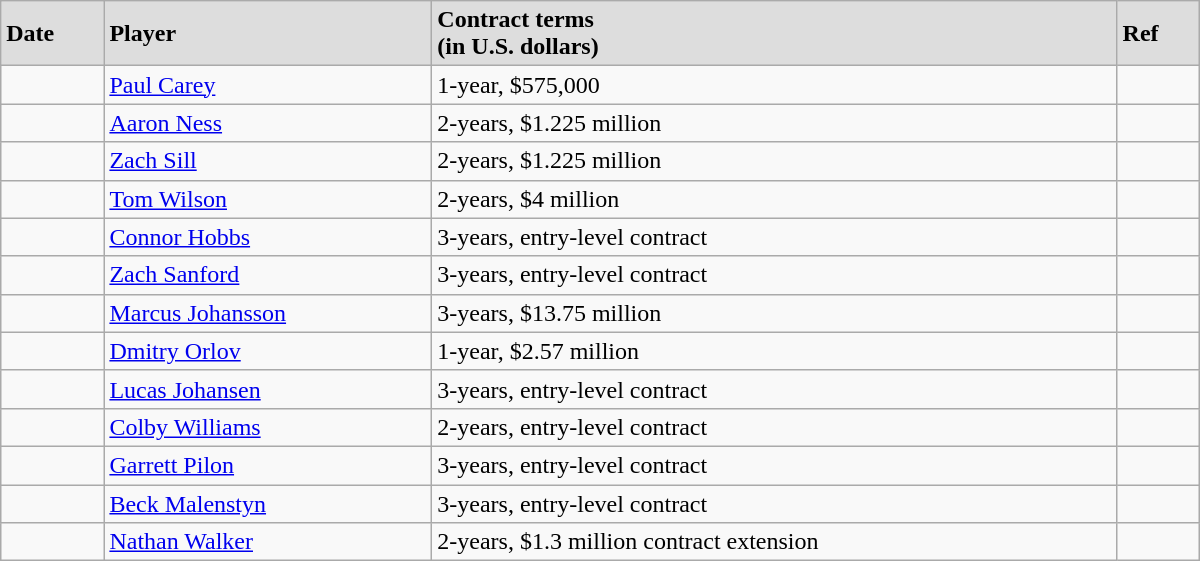<table class="wikitable" style="border-collapse: collapse; width: 50em; padding: 3;">
<tr style="background:#ddd;">
<td><strong>Date</strong></td>
<td><strong>Player</strong></td>
<td><strong>Contract terms</strong><br><strong>(in U.S. dollars)</strong></td>
<td><strong>Ref</strong></td>
</tr>
<tr>
<td></td>
<td><a href='#'>Paul Carey</a></td>
<td>1-year, $575,000</td>
<td></td>
</tr>
<tr>
<td></td>
<td><a href='#'>Aaron Ness</a></td>
<td>2-years, $1.225 million</td>
<td></td>
</tr>
<tr>
<td></td>
<td><a href='#'>Zach Sill</a></td>
<td>2-years, $1.225 million</td>
<td></td>
</tr>
<tr>
<td></td>
<td><a href='#'>Tom Wilson</a></td>
<td>2-years, $4 million</td>
<td></td>
</tr>
<tr>
<td></td>
<td><a href='#'>Connor Hobbs</a></td>
<td>3-years, entry-level contract</td>
<td></td>
</tr>
<tr>
<td></td>
<td><a href='#'>Zach Sanford</a></td>
<td>3-years, entry-level contract</td>
<td></td>
</tr>
<tr>
<td></td>
<td><a href='#'>Marcus Johansson</a></td>
<td>3-years, $13.75 million</td>
<td></td>
</tr>
<tr>
<td></td>
<td><a href='#'>Dmitry Orlov</a></td>
<td>1-year, $2.57 million</td>
<td></td>
</tr>
<tr>
<td></td>
<td><a href='#'>Lucas Johansen</a></td>
<td>3-years, entry-level contract</td>
<td></td>
</tr>
<tr>
<td></td>
<td><a href='#'>Colby Williams</a></td>
<td>2-years, entry-level contract</td>
<td></td>
</tr>
<tr>
<td></td>
<td><a href='#'>Garrett Pilon</a></td>
<td>3-years, entry-level contract</td>
<td></td>
</tr>
<tr>
<td></td>
<td><a href='#'>Beck Malenstyn</a></td>
<td>3-years, entry-level contract</td>
<td></td>
</tr>
<tr>
<td></td>
<td><a href='#'>Nathan Walker</a></td>
<td>2-years, $1.3 million contract extension</td>
<td></td>
</tr>
</table>
